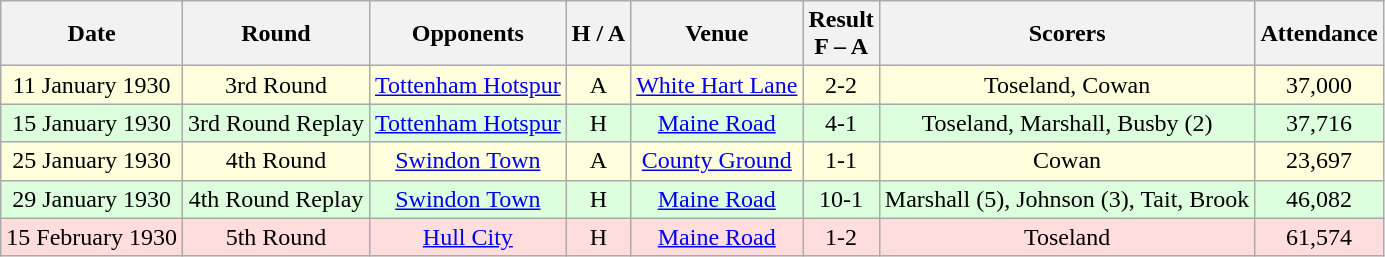<table class="wikitable" style="text-align:center">
<tr>
<th>Date</th>
<th>Round</th>
<th>Opponents</th>
<th>H / A</th>
<th>Venue</th>
<th>Result<br>F – A</th>
<th>Scorers</th>
<th>Attendance</th>
</tr>
<tr bgcolor="#ffffdd">
<td>11 January 1930</td>
<td>3rd Round</td>
<td><a href='#'>Tottenham Hotspur</a></td>
<td>A</td>
<td><a href='#'>White Hart Lane</a></td>
<td>2-2</td>
<td>Toseland, Cowan</td>
<td>37,000</td>
</tr>
<tr bgcolor="#ddffdd">
<td>15 January 1930</td>
<td>3rd Round Replay</td>
<td><a href='#'>Tottenham Hotspur</a></td>
<td>H</td>
<td><a href='#'>Maine Road</a></td>
<td>4-1</td>
<td>Toseland, Marshall, Busby (2)</td>
<td>37,716</td>
</tr>
<tr bgcolor="#ffffdd">
<td>25 January 1930</td>
<td>4th Round</td>
<td><a href='#'>Swindon Town</a></td>
<td>A</td>
<td><a href='#'>County Ground</a></td>
<td>1-1</td>
<td>Cowan</td>
<td>23,697</td>
</tr>
<tr bgcolor="#ddffdd">
<td>29 January 1930</td>
<td>4th Round Replay</td>
<td><a href='#'>Swindon Town</a></td>
<td>H</td>
<td><a href='#'>Maine Road</a></td>
<td>10-1</td>
<td>Marshall (5), Johnson (3), Tait, Brook</td>
<td>46,082</td>
</tr>
<tr bgcolor="#ffdddd">
<td>15 February 1930</td>
<td>5th Round</td>
<td><a href='#'>Hull City</a></td>
<td>H</td>
<td><a href='#'>Maine Road</a></td>
<td>1-2</td>
<td>Toseland</td>
<td>61,574</td>
</tr>
</table>
